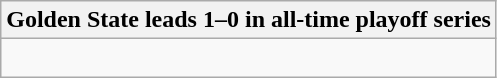<table class="wikitable collapsible collapsed">
<tr>
<th>Golden State leads 1–0 in all-time playoff series</th>
</tr>
<tr>
<td><br></td>
</tr>
</table>
